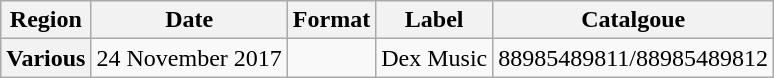<table class="wikitable plainrowheaders">
<tr>
<th scope="col">Region</th>
<th scope="col">Date</th>
<th scope="col">Format</th>
<th scope="col">Label</th>
<th scope="col">Catalgoue</th>
</tr>
<tr>
<th scope="row">Various</th>
<td>24 November 2017</td>
<td></td>
<td>Dex Music</td>
<td>88985489811/88985489812</td>
</tr>
</table>
